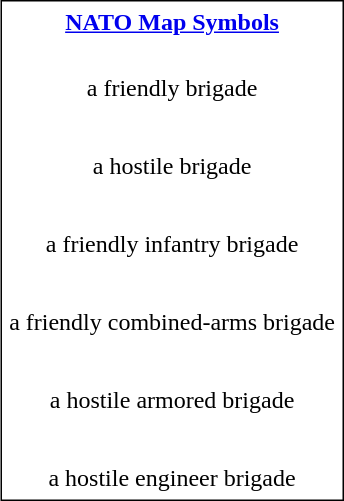<table class="floatright" style="border:1px solid black; background:white;float: right;text-align: center" cellpadding="3">
<tr>
<th><a href='#'>NATO Map Symbols</a></th>
</tr>
<tr>
<td></td>
</tr>
<tr>
</tr>
<tr>
<td></td>
</tr>
<tr>
<td>a friendly brigade</td>
</tr>
<tr>
<td><br></td>
</tr>
<tr>
<td>a hostile brigade</td>
</tr>
<tr>
<td><br></td>
</tr>
<tr>
<td>a friendly infantry brigade</td>
</tr>
<tr>
<td><br></td>
</tr>
<tr>
<td>a friendly combined-arms brigade</td>
</tr>
<tr>
<td><br></td>
</tr>
<tr>
<td>a hostile armored brigade</td>
</tr>
<tr>
<td><br></td>
</tr>
<tr>
<td>a hostile engineer brigade</td>
</tr>
</table>
